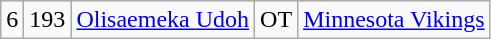<table class="wikitable" style="text-align:center">
<tr>
<td>6</td>
<td>193</td>
<td><a href='#'>Olisaemeka Udoh</a></td>
<td>OT</td>
<td><a href='#'>Minnesota Vikings</a></td>
</tr>
</table>
